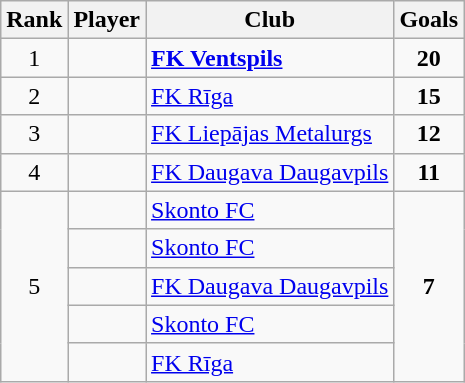<table class="wikitable" style="text-align:center">
<tr>
<th>Rank</th>
<th>Player</th>
<th>Club</th>
<th>Goals</th>
</tr>
<tr>
<td>1</td>
<td align="left"><strong></strong></td>
<td align="left"><strong><a href='#'>FK Ventspils</a></strong></td>
<td><strong>20</strong></td>
</tr>
<tr>
<td>2</td>
<td align="left"></td>
<td align="left"><a href='#'>FK Rīga</a></td>
<td><strong>15</strong></td>
</tr>
<tr>
<td>3</td>
<td align="left"></td>
<td align="left"><a href='#'>FK Liepājas Metalurgs</a></td>
<td><strong>12</strong></td>
</tr>
<tr>
<td>4</td>
<td align="left"></td>
<td align="left"><a href='#'>FK Daugava Daugavpils</a></td>
<td><strong>11</strong></td>
</tr>
<tr>
<td rowspan=5>5</td>
<td align="left"></td>
<td align="left"><a href='#'>Skonto FC</a></td>
<td rowspan=5><strong>7</strong></td>
</tr>
<tr>
<td align="left"></td>
<td align="left"><a href='#'>Skonto FC</a></td>
</tr>
<tr>
<td align="left"></td>
<td align="left"><a href='#'>FK Daugava Daugavpils</a></td>
</tr>
<tr>
<td align="left"></td>
<td align="left"><a href='#'>Skonto FC</a></td>
</tr>
<tr>
<td align="left"></td>
<td align="left"><a href='#'>FK Rīga</a></td>
</tr>
</table>
